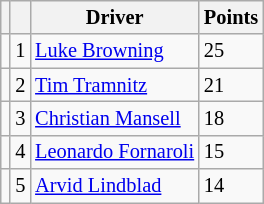<table class="wikitable" style="font-size: 85%;">
<tr>
<th></th>
<th></th>
<th>Driver</th>
<th>Points</th>
</tr>
<tr>
<td align="left"></td>
<td align="center">1</td>
<td> <a href='#'>Luke Browning</a></td>
<td>25</td>
</tr>
<tr>
<td align="left"></td>
<td align="center">2</td>
<td> <a href='#'>Tim Tramnitz</a></td>
<td>21</td>
</tr>
<tr>
<td align="left"></td>
<td align="center">3</td>
<td> <a href='#'>Christian Mansell</a></td>
<td>18</td>
</tr>
<tr>
<td align="left"></td>
<td align="center">4</td>
<td> <a href='#'>Leonardo Fornaroli</a></td>
<td>15</td>
</tr>
<tr>
<td align="left"></td>
<td align="center">5</td>
<td> <a href='#'>Arvid Lindblad</a></td>
<td>14</td>
</tr>
</table>
